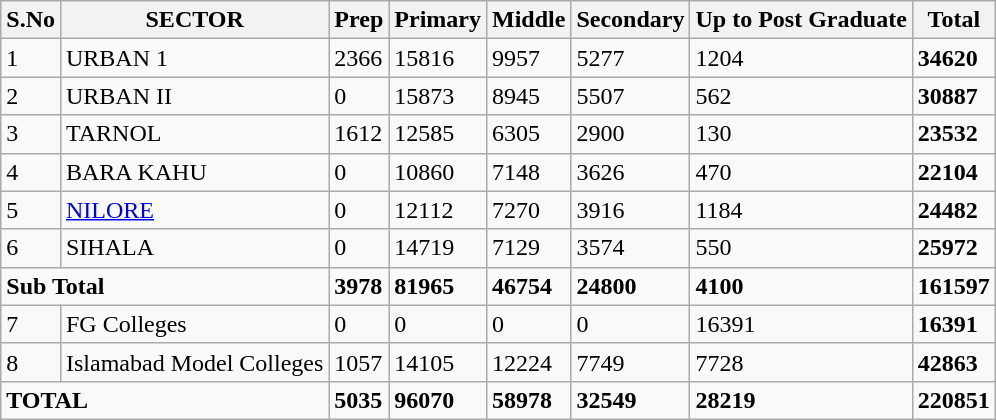<table class="wikitable">
<tr>
<th>S.No</th>
<th>SECTOR</th>
<th>Prep</th>
<th>Primary</th>
<th>Middle</th>
<th>Secondary</th>
<th>Up  to Post Graduate</th>
<th>Total</th>
</tr>
<tr>
<td>1</td>
<td>URBAN  1</td>
<td>2366</td>
<td>15816</td>
<td>9957</td>
<td>5277</td>
<td>1204</td>
<td><strong>34620</strong></td>
</tr>
<tr>
<td>2</td>
<td>URBAN  II</td>
<td>0</td>
<td>15873</td>
<td>8945</td>
<td>5507</td>
<td>562</td>
<td><strong>30887</strong></td>
</tr>
<tr>
<td>3</td>
<td>TARNOL</td>
<td>1612</td>
<td>12585</td>
<td>6305</td>
<td>2900</td>
<td>130</td>
<td><strong>23532</strong></td>
</tr>
<tr>
<td>4</td>
<td>BARA  KAHU</td>
<td>0</td>
<td>10860</td>
<td>7148</td>
<td>3626</td>
<td>470</td>
<td><strong>22104</strong></td>
</tr>
<tr>
<td>5</td>
<td><a href='#'>NILORE</a></td>
<td>0</td>
<td>12112</td>
<td>7270</td>
<td>3916</td>
<td>1184</td>
<td><strong>24482</strong></td>
</tr>
<tr>
<td>6</td>
<td>SIHALA</td>
<td>0</td>
<td>14719</td>
<td>7129</td>
<td>3574</td>
<td>550</td>
<td><strong>25972</strong></td>
</tr>
<tr>
<td colspan="2"><strong>Sub Total</strong></td>
<td><strong>3978</strong></td>
<td><strong>81965</strong></td>
<td><strong>46754</strong></td>
<td><strong>24800</strong></td>
<td><strong>4100</strong></td>
<td><strong>161597</strong></td>
</tr>
<tr>
<td>7</td>
<td>FG  Colleges</td>
<td>0</td>
<td>0</td>
<td>0</td>
<td>0</td>
<td>16391</td>
<td><strong>16391</strong></td>
</tr>
<tr>
<td>8</td>
<td>Islamabad Model Colleges</td>
<td>1057</td>
<td>14105</td>
<td>12224</td>
<td>7749</td>
<td>7728</td>
<td><strong>42863</strong></td>
</tr>
<tr>
<td colspan="2"><strong>TOTAL</strong></td>
<td><strong>5035</strong></td>
<td><strong>96070</strong></td>
<td><strong>58978</strong></td>
<td><strong>32549</strong></td>
<td><strong>28219</strong></td>
<td><strong>220851</strong></td>
</tr>
</table>
